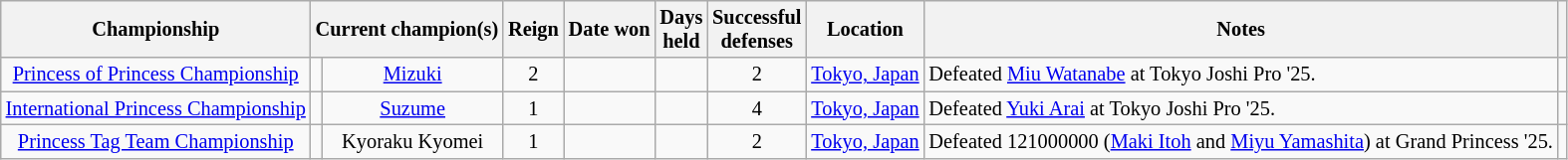<table class="wikitable" style="text-align:center; font-size:85%;">
<tr>
<th>Championship</th>
<th colspan="2">Current champion(s)</th>
<th>Reign</th>
<th>Date won</th>
<th>Days<br>held</th>
<th>Successful<br>defenses</th>
<th>Location</th>
<th>Notes</th>
<th class="unsortable"></th>
</tr>
<tr>
<td><a href='#'>Princess of Princess Championship</a></td>
<td></td>
<td><a href='#'>Mizuki</a></td>
<td>2</td>
<td></td>
<td></td>
<td>2</td>
<td><a href='#'>Tokyo, Japan</a></td>
<td align=left>Defeated <a href='#'>Miu Watanabe</a> at Tokyo Joshi Pro '25.</td>
<td></td>
</tr>
<tr>
<td><a href='#'>International Princess Championship</a></td>
<td></td>
<td><a href='#'>Suzume</a></td>
<td>1</td>
<td></td>
<td></td>
<td>4</td>
<td><a href='#'>Tokyo, Japan</a></td>
<td align=left>Defeated <a href='#'>Yuki Arai</a> at Tokyo Joshi Pro '25.</td>
<td></td>
</tr>
<tr>
<td><a href='#'>Princess Tag Team Championship</a></td>
<td><br></td>
<td>Kyoraku Kyomei<br></td>
<td>1<br></td>
<td></td>
<td></td>
<td>2</td>
<td><a href='#'>Tokyo, Japan</a></td>
<td align=left>Defeated 121000000 (<a href='#'>Maki Itoh</a> and <a href='#'>Miyu Yamashita</a>) at Grand Princess '25.</td>
<td></td>
</tr>
</table>
